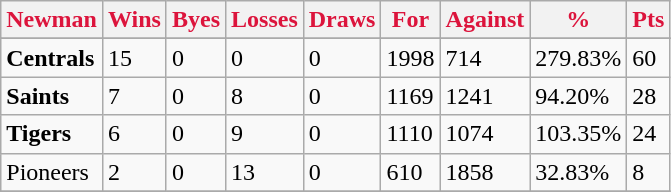<table class="wikitable">
<tr>
<th style="color:crimson">Newman</th>
<th style="color:crimson">Wins</th>
<th style="color:crimson">Byes</th>
<th style="color:crimson">Losses</th>
<th style="color:crimson">Draws</th>
<th style="color:crimson">For</th>
<th style="color:crimson">Against</th>
<th style="color:crimson">%</th>
<th style="color:crimson">Pts</th>
</tr>
<tr>
</tr>
<tr>
</tr>
<tr>
<td><strong>	Centrals	</strong></td>
<td>15</td>
<td>0</td>
<td>0</td>
<td>0</td>
<td>1998</td>
<td>714</td>
<td>279.83%</td>
<td>60</td>
</tr>
<tr>
<td><strong>	Saints	</strong></td>
<td>7</td>
<td>0</td>
<td>8</td>
<td>0</td>
<td>1169</td>
<td>1241</td>
<td>94.20%</td>
<td>28</td>
</tr>
<tr>
<td><strong>	Tigers 	</strong></td>
<td>6</td>
<td>0</td>
<td>9</td>
<td>0</td>
<td>1110</td>
<td>1074</td>
<td>103.35%</td>
<td>24</td>
</tr>
<tr>
<td>Pioneers</td>
<td>2</td>
<td>0</td>
<td>13</td>
<td>0</td>
<td>610</td>
<td>1858</td>
<td>32.83%</td>
<td>8</td>
</tr>
<tr>
</tr>
</table>
